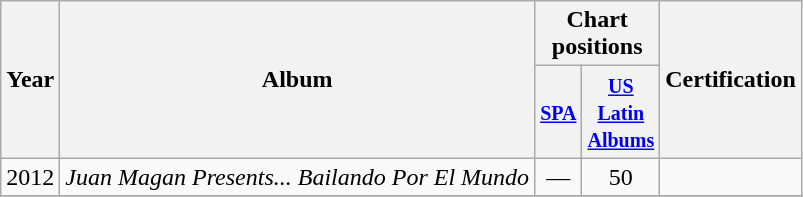<table class="wikitable">
<tr>
<th rowspan="2">Year</th>
<th rowspan="2">Album</th>
<th colspan="2">Chart positions</th>
<th rowspan="2">Certification</th>
</tr>
<tr>
<th width="20"><small><a href='#'>SPA</a><br></small></th>
<th width="20"><small><a href='#'>US Latin Albums</a><br></small></th>
</tr>
<tr>
<td>2012</td>
<td><em>Juan Magan Presents... Bailando Por El Mundo</em></td>
<td align="center">—</td>
<td align="center">50</td>
<td></td>
</tr>
<tr>
</tr>
</table>
